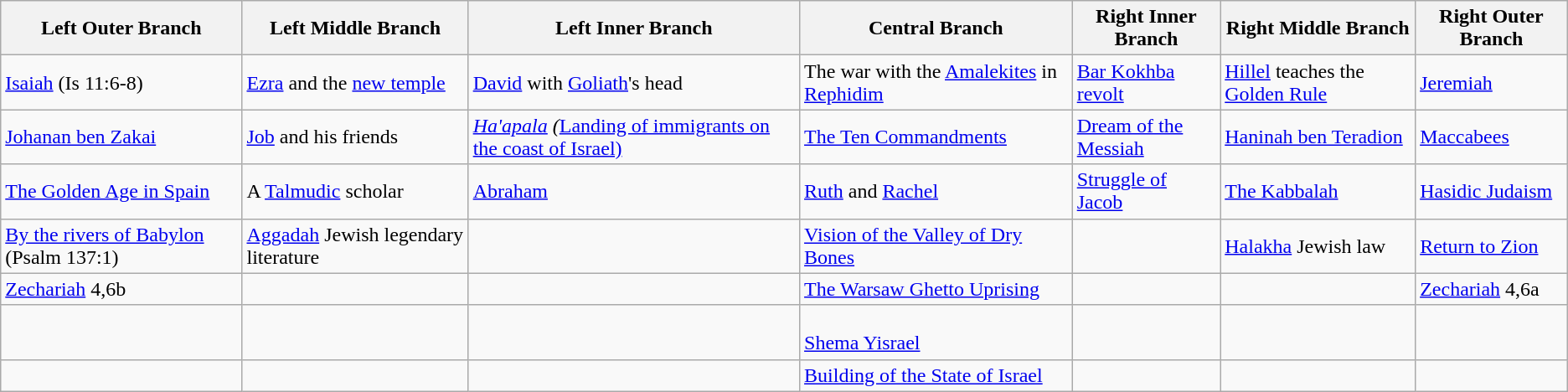<table class="wikitable">
<tr>
<th>Left Outer Branch</th>
<th>Left Middle Branch</th>
<th>Left Inner Branch</th>
<th>Central Branch</th>
<th>Right Inner Branch</th>
<th>Right Middle Branch</th>
<th>Right Outer Branch</th>
</tr>
<tr>
<td><a href='#'>Isaiah</a> (Is 11:6-8)</td>
<td><a href='#'>Ezra</a> and the <a href='#'>new temple</a></td>
<td><a href='#'>David</a> with <a href='#'>Goliath</a>'s head</td>
<td>The war with the <a href='#'>Amalekites</a> in <a href='#'>Rephidim</a></td>
<td><a href='#'>Bar Kokhba revolt</a></td>
<td><a href='#'>Hillel</a> teaches the <a href='#'>Golden Rule</a></td>
<td><a href='#'>Jeremiah</a></td>
</tr>
<tr>
<td><a href='#'>Johanan ben Zakai</a></td>
<td><a href='#'>Job</a> and his friends</td>
<td><em><a href='#'>Ha'apala</a> (</em><a href='#'>Landing of immigrants on the coast of Israel)</a></td>
<td><a href='#'>The Ten Commandments</a></td>
<td><a href='#'>Dream of the Messiah</a></td>
<td><a href='#'>Haninah ben Teradion</a></td>
<td><a href='#'>Maccabees</a></td>
</tr>
<tr>
<td><a href='#'>The Golden Age in Spain</a></td>
<td>A <a href='#'>Talmudic</a> scholar</td>
<td><a href='#'>Abraham</a></td>
<td><a href='#'>Ruth</a> and <a href='#'>Rachel</a></td>
<td><a href='#'>Struggle of Jacob</a></td>
<td><a href='#'>The Kabbalah</a></td>
<td><a href='#'>Hasidic Judaism</a></td>
</tr>
<tr>
<td><a href='#'>By the rivers of Babylon</a> (Psalm 137:1)</td>
<td><a href='#'>Aggadah</a> Jewish legendary literature</td>
<td></td>
<td><a href='#'>Vision of the Valley of Dry Bones</a></td>
<td></td>
<td><a href='#'>Halakha</a> Jewish law</td>
<td><a href='#'>Return to Zion</a></td>
</tr>
<tr>
<td><a href='#'>Zechariah</a> 4,6b</td>
<td></td>
<td></td>
<td><a href='#'>The Warsaw Ghetto Uprising</a></td>
<td></td>
<td></td>
<td><a href='#'>Zechariah</a> 4,6a</td>
</tr>
<tr>
<td></td>
<td></td>
<td></td>
<td><br><a href='#'>Shema Yisrael</a></td>
<td></td>
<td></td>
<td></td>
</tr>
<tr>
<td></td>
<td></td>
<td></td>
<td><a href='#'>Building of the State of Israel</a></td>
<td></td>
<td></td>
<td></td>
</tr>
</table>
